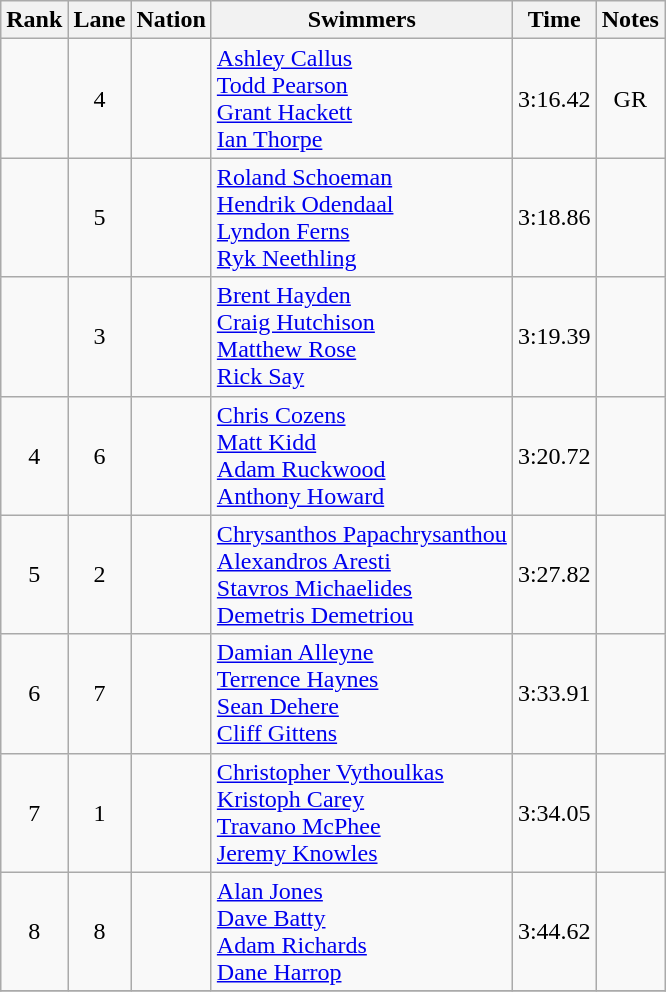<table class="wikitable sortable" style="text-align:center">
<tr>
<th>Rank</th>
<th>Lane</th>
<th>Nation</th>
<th>Swimmers</th>
<th>Time</th>
<th>Notes</th>
</tr>
<tr>
<td></td>
<td>4</td>
<td align=left></td>
<td align=left><a href='#'>Ashley Callus</a><br><a href='#'>Todd Pearson</a><br><a href='#'>Grant Hackett</a><br><a href='#'>Ian Thorpe</a></td>
<td>3:16.42</td>
<td>GR</td>
</tr>
<tr>
<td></td>
<td>5</td>
<td align=left></td>
<td align=left><a href='#'>Roland Schoeman</a><br><a href='#'>Hendrik Odendaal</a><br><a href='#'>Lyndon Ferns</a><br><a href='#'>Ryk Neethling</a></td>
<td>3:18.86</td>
<td></td>
</tr>
<tr>
<td></td>
<td>3</td>
<td align=left></td>
<td align=left><a href='#'>Brent Hayden</a><br><a href='#'>Craig Hutchison</a><br><a href='#'>Matthew Rose</a><br><a href='#'>Rick Say</a></td>
<td>3:19.39</td>
<td></td>
</tr>
<tr>
<td>4</td>
<td>6</td>
<td align=left></td>
<td align=left><a href='#'>Chris Cozens</a><br><a href='#'>Matt Kidd</a><br><a href='#'>Adam Ruckwood</a><br><a href='#'>Anthony Howard</a></td>
<td>3:20.72</td>
<td></td>
</tr>
<tr>
<td>5</td>
<td>2</td>
<td align=left></td>
<td align=left><a href='#'>Chrysanthos Papachrysanthou</a><br><a href='#'>Alexandros Aresti</a><br><a href='#'>Stavros Michaelides</a><br><a href='#'>Demetris Demetriou</a></td>
<td>3:27.82</td>
<td></td>
</tr>
<tr>
<td>6</td>
<td>7</td>
<td align=left></td>
<td align=left><a href='#'>Damian Alleyne</a><br><a href='#'>Terrence Haynes</a><br><a href='#'>Sean Dehere</a><br><a href='#'>Cliff Gittens</a></td>
<td>3:33.91</td>
<td></td>
</tr>
<tr>
<td>7</td>
<td>1</td>
<td align=left></td>
<td align=left><a href='#'>Christopher Vythoulkas</a><br><a href='#'>Kristoph Carey</a><br><a href='#'>Travano McPhee</a><br><a href='#'>Jeremy Knowles</a></td>
<td>3:34.05</td>
<td></td>
</tr>
<tr>
<td>8</td>
<td>8</td>
<td align=left></td>
<td align=left><a href='#'>Alan Jones</a><br><a href='#'>Dave Batty</a><br><a href='#'>Adam Richards</a><br><a href='#'>Dane Harrop</a></td>
<td>3:44.62</td>
<td></td>
</tr>
<tr>
</tr>
</table>
